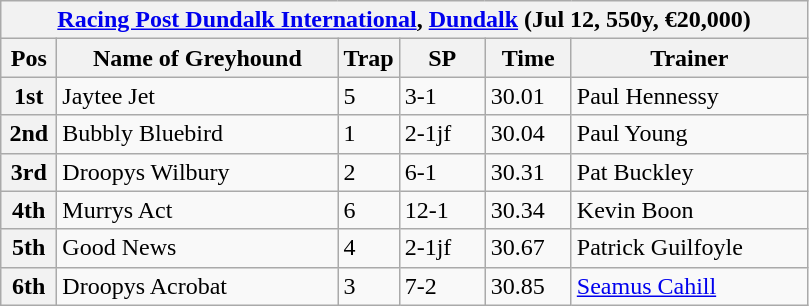<table class="wikitable">
<tr>
<th colspan="6"><a href='#'>Racing Post Dundalk International</a>, <a href='#'>Dundalk</a> (Jul 12, 550y, €20,000)</th>
</tr>
<tr>
<th width=30>Pos</th>
<th width=180>Name of Greyhound</th>
<th width=30>Trap</th>
<th width=50>SP</th>
<th width=50>Time</th>
<th width=150>Trainer</th>
</tr>
<tr>
<th>1st</th>
<td>Jaytee Jet </td>
<td>5</td>
<td>3-1</td>
<td>30.01</td>
<td>Paul Hennessy</td>
</tr>
<tr>
<th>2nd</th>
<td>Bubbly Bluebird</td>
<td>1</td>
<td>2-1jf</td>
<td>30.04</td>
<td>Paul Young</td>
</tr>
<tr>
<th>3rd</th>
<td>Droopys Wilbury</td>
<td>2</td>
<td>6-1</td>
<td>30.31</td>
<td>Pat Buckley</td>
</tr>
<tr>
<th>4th</th>
<td>Murrys Act</td>
<td>6</td>
<td>12-1</td>
<td>30.34</td>
<td>Kevin Boon</td>
</tr>
<tr>
<th>5th</th>
<td>Good News</td>
<td>4</td>
<td>2-1jf</td>
<td>30.67</td>
<td>Patrick Guilfoyle</td>
</tr>
<tr>
<th>6th</th>
<td>Droopys Acrobat</td>
<td>3</td>
<td>7-2</td>
<td>30.85</td>
<td><a href='#'>Seamus Cahill</a></td>
</tr>
</table>
